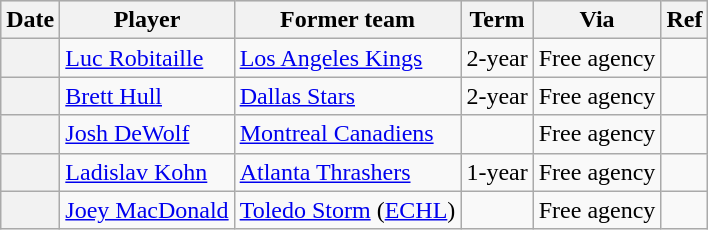<table class="wikitable plainrowheaders">
<tr style="background:#ddd; text-align:center;">
<th>Date</th>
<th>Player</th>
<th>Former team</th>
<th>Term</th>
<th>Via</th>
<th>Ref</th>
</tr>
<tr>
<th scope="row"></th>
<td><a href='#'>Luc Robitaille</a></td>
<td><a href='#'>Los Angeles Kings</a></td>
<td>2-year</td>
<td>Free agency</td>
<td></td>
</tr>
<tr>
<th scope="row"></th>
<td><a href='#'>Brett Hull</a></td>
<td><a href='#'>Dallas Stars</a></td>
<td>2-year</td>
<td>Free agency</td>
<td></td>
</tr>
<tr>
<th scope="row"></th>
<td><a href='#'>Josh DeWolf</a></td>
<td><a href='#'>Montreal Canadiens</a></td>
<td></td>
<td>Free agency</td>
<td></td>
</tr>
<tr>
<th scope="row"></th>
<td><a href='#'>Ladislav Kohn</a></td>
<td><a href='#'>Atlanta Thrashers</a></td>
<td>1-year</td>
<td>Free agency</td>
<td></td>
</tr>
<tr>
<th scope="row"></th>
<td><a href='#'>Joey MacDonald</a></td>
<td><a href='#'>Toledo Storm</a> (<a href='#'>ECHL</a>)</td>
<td></td>
<td>Free agency</td>
<td></td>
</tr>
</table>
